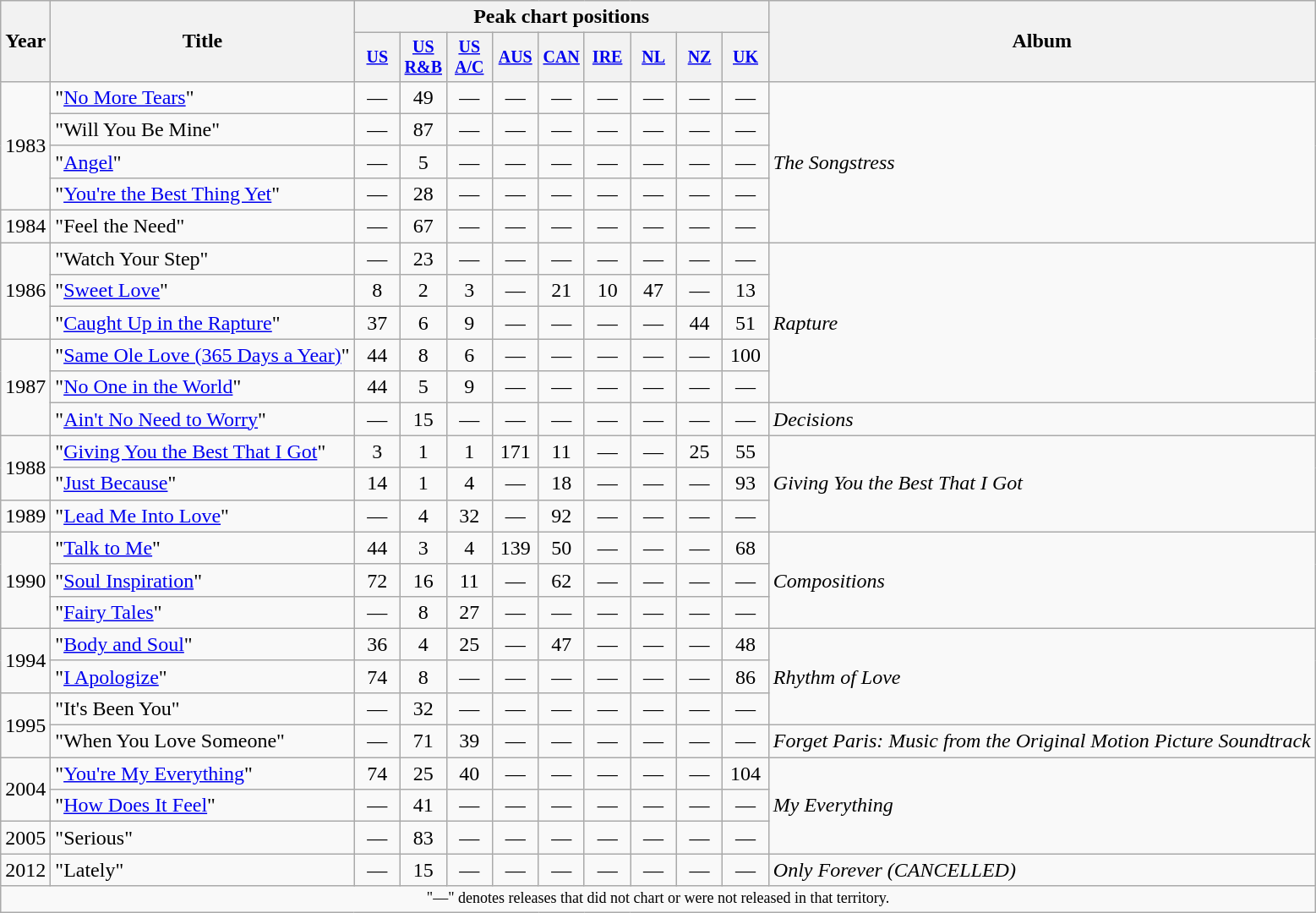<table class="wikitable" style="text-align:center;">
<tr>
<th rowspan="2">Year</th>
<th rowspan="2">Title</th>
<th colspan="9">Peak chart positions</th>
<th rowspan="2">Album</th>
</tr>
<tr style="font-size:smaller;">
<th width="30"><a href='#'>US</a><br></th>
<th width="30"><a href='#'>US<br>R&B</a><br></th>
<th width="30"><a href='#'>US<br>A/C</a><br></th>
<th width="30"><a href='#'>AUS</a><br></th>
<th width="30"><a href='#'>CAN</a><br></th>
<th width="30"><a href='#'>IRE</a><br></th>
<th width="30"><a href='#'>NL</a><br></th>
<th width="30"><a href='#'>NZ</a><br></th>
<th width="30"><a href='#'>UK</a><br></th>
</tr>
<tr>
<td rowspan="4">1983</td>
<td align="left">"<a href='#'>No More Tears</a>" </td>
<td>—</td>
<td>49</td>
<td>—</td>
<td>—</td>
<td>—</td>
<td>—</td>
<td>—</td>
<td>—</td>
<td>—</td>
<td align="left" rowspan="5"><em>The Songstress</em></td>
</tr>
<tr>
<td align="left">"Will You Be Mine" </td>
<td>—</td>
<td>87</td>
<td>—</td>
<td>—</td>
<td>—</td>
<td>—</td>
<td>—</td>
<td>—</td>
<td>—</td>
</tr>
<tr>
<td align="left">"<a href='#'>Angel</a>"</td>
<td>—</td>
<td>5</td>
<td>—</td>
<td>—</td>
<td>—</td>
<td>—</td>
<td>—</td>
<td>—</td>
<td>—</td>
</tr>
<tr>
<td align="left">"<a href='#'>You're the Best Thing Yet</a>"</td>
<td>—</td>
<td>28</td>
<td>—</td>
<td>—</td>
<td>—</td>
<td>—</td>
<td>—</td>
<td>—</td>
<td>—</td>
</tr>
<tr>
<td rowspan="1">1984</td>
<td align="left">"Feel the Need"</td>
<td>—</td>
<td>67</td>
<td>—</td>
<td>—</td>
<td>—</td>
<td>—</td>
<td>—</td>
<td>—</td>
<td>—</td>
</tr>
<tr>
<td rowspan="3">1986</td>
<td align="left">"Watch Your Step"</td>
<td>—</td>
<td>23</td>
<td>—</td>
<td>—</td>
<td>—</td>
<td>—</td>
<td>—</td>
<td>—</td>
<td>—</td>
<td align="left" rowspan="5"><em>Rapture</em></td>
</tr>
<tr>
<td align="left">"<a href='#'>Sweet Love</a>"</td>
<td>8</td>
<td>2</td>
<td>3</td>
<td>—</td>
<td>21</td>
<td>10</td>
<td>47</td>
<td>—</td>
<td>13</td>
</tr>
<tr>
<td align="left">"<a href='#'>Caught Up in the Rapture</a>"</td>
<td>37</td>
<td>6</td>
<td>9</td>
<td>—</td>
<td>—</td>
<td>—</td>
<td>—</td>
<td>44</td>
<td>51</td>
</tr>
<tr>
<td rowspan="3">1987</td>
<td align="left">"<a href='#'>Same Ole Love (365 Days a Year)</a>"</td>
<td>44</td>
<td>8</td>
<td>6</td>
<td>—</td>
<td>—</td>
<td>—</td>
<td>—</td>
<td>—</td>
<td>100</td>
</tr>
<tr>
<td align="left">"<a href='#'>No One in the World</a>"</td>
<td>44</td>
<td>5</td>
<td>9</td>
<td>—</td>
<td>—</td>
<td>—</td>
<td>—</td>
<td>—</td>
<td>—</td>
</tr>
<tr>
<td align="left">"<a href='#'>Ain't No Need to Worry</a>" </td>
<td>—</td>
<td>15</td>
<td>—</td>
<td>—</td>
<td>—</td>
<td>—</td>
<td>—</td>
<td>—</td>
<td>—</td>
<td align="left" rowspan="1"><em>Decisions</em></td>
</tr>
<tr>
<td rowspan="2">1988</td>
<td align="left">"<a href='#'>Giving You the Best That I Got</a>"</td>
<td>3</td>
<td>1</td>
<td>1</td>
<td>171</td>
<td>11</td>
<td>—</td>
<td>—</td>
<td>25</td>
<td>55</td>
<td align="left" rowspan="3"><em>Giving You the Best That I Got</em></td>
</tr>
<tr>
<td align="left">"<a href='#'>Just Because</a>"</td>
<td>14</td>
<td>1</td>
<td>4</td>
<td>—</td>
<td>18</td>
<td>—</td>
<td>—</td>
<td>—</td>
<td>93</td>
</tr>
<tr>
<td rowspan="1">1989</td>
<td align="left">"<a href='#'>Lead Me Into Love</a>"</td>
<td>—</td>
<td>4</td>
<td>32</td>
<td>—</td>
<td>92</td>
<td>—</td>
<td>—</td>
<td>—</td>
<td>—</td>
</tr>
<tr>
<td rowspan="3">1990</td>
<td align="left">"<a href='#'>Talk to Me</a>"</td>
<td>44</td>
<td>3</td>
<td>4</td>
<td>139</td>
<td>50</td>
<td>—</td>
<td>—</td>
<td>—</td>
<td>68</td>
<td align="left" rowspan="3"><em>Compositions</em></td>
</tr>
<tr>
<td align="left">"<a href='#'>Soul Inspiration</a>"</td>
<td>72</td>
<td>16</td>
<td>11</td>
<td>—</td>
<td>62</td>
<td>—</td>
<td>—</td>
<td>—</td>
<td>—</td>
</tr>
<tr>
<td align="left">"<a href='#'>Fairy Tales</a>"</td>
<td>—</td>
<td>8</td>
<td>27</td>
<td>—</td>
<td>—</td>
<td>—</td>
<td>—</td>
<td>—</td>
<td>—</td>
</tr>
<tr>
<td rowspan="2">1994</td>
<td align="left">"<a href='#'>Body and Soul</a>"</td>
<td>36</td>
<td>4</td>
<td>25</td>
<td>—</td>
<td>47</td>
<td>—</td>
<td>—</td>
<td>—</td>
<td>48</td>
<td align="left" rowspan="3"><em>Rhythm of Love</em></td>
</tr>
<tr>
<td align="left">"<a href='#'>I Apologize</a>"</td>
<td>74</td>
<td>8</td>
<td>—</td>
<td>—</td>
<td>—</td>
<td>—</td>
<td>—</td>
<td>—</td>
<td>86</td>
</tr>
<tr>
<td rowspan="2">1995</td>
<td align="left">"It's Been You"</td>
<td>—</td>
<td>32</td>
<td>—</td>
<td>—</td>
<td>—</td>
<td>—</td>
<td>—</td>
<td>—</td>
<td>—</td>
</tr>
<tr>
<td align="left">"When You Love Someone" </td>
<td>—</td>
<td>71</td>
<td>39</td>
<td>—</td>
<td>—</td>
<td>—</td>
<td>—</td>
<td>—</td>
<td>—</td>
<td align="left" rowspan="1"><em>Forget Paris: Music from the Original Motion Picture Soundtrack</em></td>
</tr>
<tr>
<td rowspan="2">2004</td>
<td align="left">"<a href='#'>You're My Everything</a>"</td>
<td>74</td>
<td>25</td>
<td>40</td>
<td>—</td>
<td>—</td>
<td>—</td>
<td>—</td>
<td>—</td>
<td>104</td>
<td align="left" rowspan="3"><em>My Everything</em></td>
</tr>
<tr>
<td align="left">"<a href='#'>How Does It Feel</a>"</td>
<td>—</td>
<td>41</td>
<td>—</td>
<td>—</td>
<td>—</td>
<td>—</td>
<td>—</td>
<td>—</td>
<td>—</td>
</tr>
<tr>
<td rowspan="1">2005</td>
<td align="left">"Serious"</td>
<td>—</td>
<td>83</td>
<td>—</td>
<td>—</td>
<td>—</td>
<td>—</td>
<td>—</td>
<td>—</td>
<td>—</td>
</tr>
<tr>
<td rowspan="1">2012</td>
<td align="left">"Lately"</td>
<td>—</td>
<td>15</td>
<td>—</td>
<td>—</td>
<td>—</td>
<td>—</td>
<td>—</td>
<td>—</td>
<td>—</td>
<td align="left" rowspan="1"><em>Only Forever (CANCELLED)</em></td>
</tr>
<tr>
<td colspan="12" style="text-align:center; font-size:9pt;">"—" denotes releases that did not chart or were not released in that territory.</td>
</tr>
</table>
